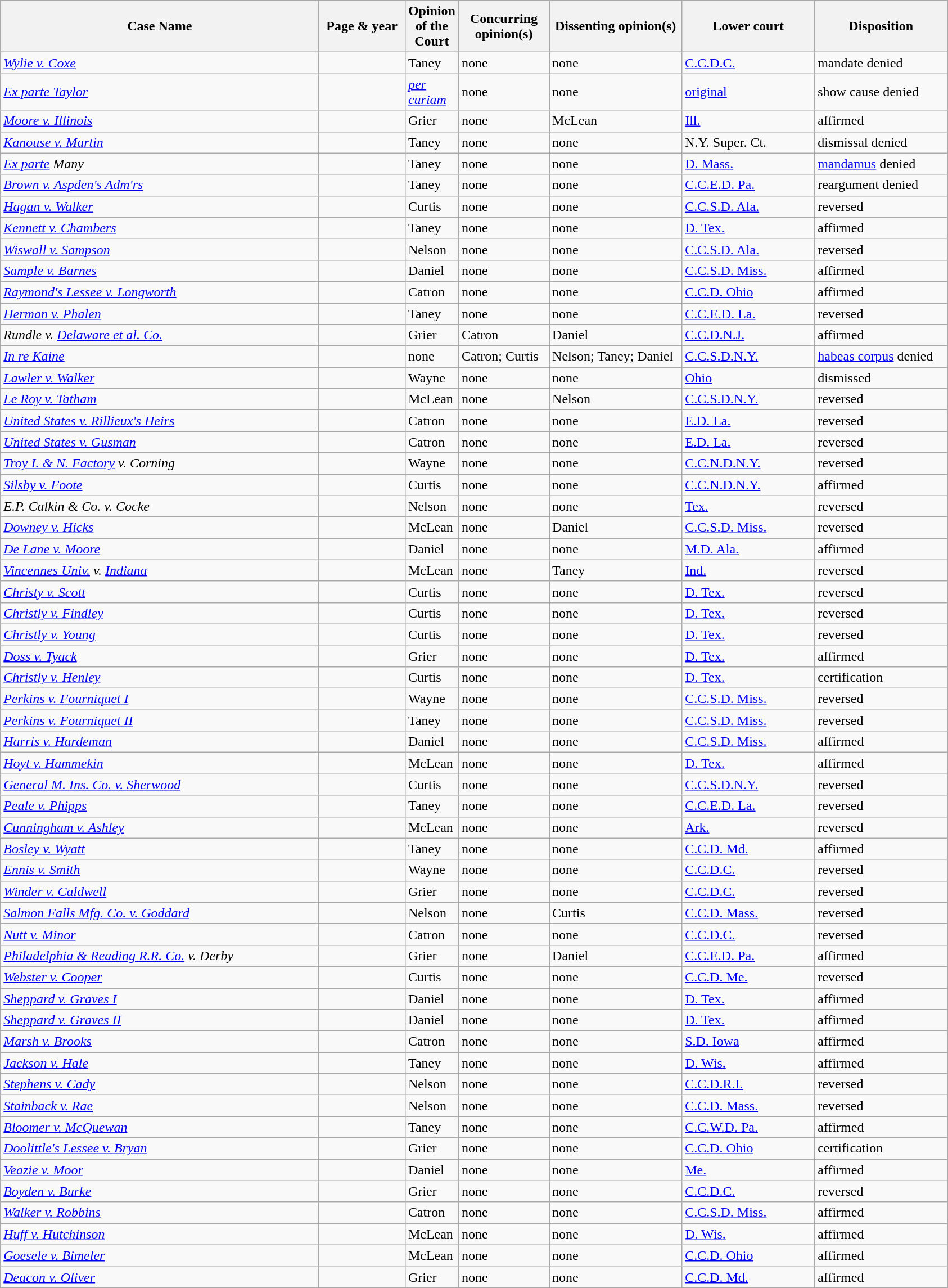<table class="wikitable sortable">
<tr>
<th scope="col" style="width: 370px;">Case Name</th>
<th scope="col" style="width: 95px;">Page & year</th>
<th scope="col" style="width: 10px;">Opinion of the Court</th>
<th scope="col" style="width: 100px;">Concurring opinion(s)</th>
<th scope="col" style="width: 150px;">Dissenting opinion(s)</th>
<th scope="col" style="width: 150px;">Lower court</th>
<th scope="col" style="width: 150px;">Disposition</th>
</tr>
<tr>
<td><em><a href='#'>Wylie v. Coxe</a></em></td>
<td align="right"></td>
<td>Taney</td>
<td>none</td>
<td>none</td>
<td><a href='#'>C.C.D.C.</a></td>
<td>mandate denied</td>
</tr>
<tr>
<td><em><a href='#'>Ex parte Taylor</a></em></td>
<td align="right"></td>
<td><em><a href='#'>per curiam</a></em></td>
<td>none</td>
<td>none</td>
<td><a href='#'>original</a></td>
<td>show cause denied</td>
</tr>
<tr>
<td><em><a href='#'>Moore v. Illinois</a></em></td>
<td align="right"></td>
<td>Grier</td>
<td>none</td>
<td>McLean</td>
<td><a href='#'>Ill.</a></td>
<td>affirmed</td>
</tr>
<tr>
<td><em><a href='#'>Kanouse v. Martin</a></em></td>
<td align="right"></td>
<td>Taney</td>
<td>none</td>
<td>none</td>
<td>N.Y. Super. Ct.</td>
<td>dismissal denied</td>
</tr>
<tr>
<td><em><a href='#'>Ex parte</a> Many</em></td>
<td align="right"></td>
<td>Taney</td>
<td>none</td>
<td>none</td>
<td><a href='#'>D. Mass.</a></td>
<td><a href='#'>mandamus</a>  denied</td>
</tr>
<tr>
<td><em><a href='#'>Brown v. Aspden's Adm'rs</a></em></td>
<td align="right"></td>
<td>Taney</td>
<td>none</td>
<td>none</td>
<td><a href='#'>C.C.E.D. Pa.</a></td>
<td>reargument denied</td>
</tr>
<tr>
<td><em><a href='#'>Hagan v. Walker</a></em></td>
<td align="right"></td>
<td>Curtis</td>
<td>none</td>
<td>none</td>
<td><a href='#'>C.C.S.D. Ala.</a></td>
<td>reversed</td>
</tr>
<tr>
<td><em><a href='#'>Kennett v. Chambers</a></em></td>
<td align="right"></td>
<td>Taney</td>
<td>none</td>
<td>none</td>
<td><a href='#'>D. Tex.</a></td>
<td>affirmed</td>
</tr>
<tr>
<td><em><a href='#'>Wiswall v. Sampson</a></em></td>
<td align="right"></td>
<td>Nelson</td>
<td>none</td>
<td>none</td>
<td><a href='#'>C.C.S.D. Ala.</a></td>
<td>reversed</td>
</tr>
<tr>
<td><em><a href='#'>Sample v. Barnes</a></em></td>
<td align="right"></td>
<td>Daniel</td>
<td>none</td>
<td>none</td>
<td><a href='#'>C.C.S.D. Miss.</a></td>
<td>affirmed</td>
</tr>
<tr>
<td><em><a href='#'>Raymond's Lessee v. Longworth</a></em></td>
<td align="right"></td>
<td>Catron</td>
<td>none</td>
<td>none</td>
<td><a href='#'>C.C.D. Ohio</a></td>
<td>affirmed</td>
</tr>
<tr>
<td><em><a href='#'>Herman v. Phalen</a></em></td>
<td align="right"></td>
<td>Taney</td>
<td>none</td>
<td>none</td>
<td><a href='#'>C.C.E.D. La.</a></td>
<td>reversed</td>
</tr>
<tr>
<td><em>Rundle v. <a href='#'>Delaware et al. Co.</a></em></td>
<td align="right"></td>
<td>Grier</td>
<td>Catron</td>
<td>Daniel</td>
<td><a href='#'>C.C.D.N.J.</a></td>
<td>affirmed</td>
</tr>
<tr>
<td><em><a href='#'>In re Kaine</a></em></td>
<td align="right"></td>
<td>none</td>
<td>Catron; Curtis</td>
<td>Nelson; Taney; Daniel</td>
<td><a href='#'>C.C.S.D.N.Y.</a></td>
<td><a href='#'>habeas corpus</a> denied</td>
</tr>
<tr>
<td><em><a href='#'>Lawler v. Walker</a></em></td>
<td align="right"></td>
<td>Wayne</td>
<td>none</td>
<td>none</td>
<td><a href='#'>Ohio</a></td>
<td>dismissed</td>
</tr>
<tr>
<td><em><a href='#'>Le Roy v. Tatham</a></em></td>
<td align="right"></td>
<td>McLean</td>
<td>none</td>
<td>Nelson</td>
<td><a href='#'>C.C.S.D.N.Y.</a></td>
<td>reversed</td>
</tr>
<tr>
<td><em><a href='#'>United States v. Rillieux's Heirs</a></em></td>
<td align="right"></td>
<td>Catron</td>
<td>none</td>
<td>none</td>
<td><a href='#'>E.D. La.</a></td>
<td>reversed</td>
</tr>
<tr>
<td><em><a href='#'>United States v. Gusman</a></em></td>
<td align="right"></td>
<td>Catron</td>
<td>none</td>
<td>none</td>
<td><a href='#'>E.D. La.</a></td>
<td>reversed</td>
</tr>
<tr>
<td><em><a href='#'>Troy I. & N. Factory</a> v. Corning</em></td>
<td align="right"></td>
<td>Wayne</td>
<td>none</td>
<td>none</td>
<td><a href='#'>C.C.N.D.N.Y.</a></td>
<td>reversed</td>
</tr>
<tr>
<td><em><a href='#'>Silsby v. Foote</a></em></td>
<td align="right"></td>
<td>Curtis</td>
<td>none</td>
<td>none</td>
<td><a href='#'>C.C.N.D.N.Y.</a></td>
<td>affirmed</td>
</tr>
<tr>
<td><em>E.P. Calkin & Co. v. Cocke</em></td>
<td align="right"></td>
<td>Nelson</td>
<td>none</td>
<td>none</td>
<td><a href='#'>Tex.</a></td>
<td>reversed</td>
</tr>
<tr>
<td><em><a href='#'>Downey v. Hicks</a></em></td>
<td align="right"></td>
<td>McLean</td>
<td>none</td>
<td>Daniel</td>
<td><a href='#'>C.C.S.D. Miss.</a></td>
<td>reversed</td>
</tr>
<tr>
<td><em><a href='#'>De Lane v. Moore</a></em></td>
<td align="right"></td>
<td>Daniel</td>
<td>none</td>
<td>none</td>
<td><a href='#'>M.D. Ala.</a></td>
<td>affirmed</td>
</tr>
<tr>
<td><em><a href='#'>Vincennes Univ.</a> v. <a href='#'>Indiana</a></em></td>
<td align="right"></td>
<td>McLean</td>
<td>none</td>
<td>Taney</td>
<td><a href='#'>Ind.</a></td>
<td>reversed</td>
</tr>
<tr>
<td><em><a href='#'>Christy v. Scott</a></em></td>
<td align="right"></td>
<td>Curtis</td>
<td>none</td>
<td>none</td>
<td><a href='#'>D. Tex.</a></td>
<td>reversed</td>
</tr>
<tr>
<td><em><a href='#'>Christly v. Findley</a></em></td>
<td align="right"></td>
<td>Curtis</td>
<td>none</td>
<td>none</td>
<td><a href='#'>D. Tex.</a></td>
<td>reversed</td>
</tr>
<tr>
<td><em><a href='#'>Christly v. Young</a></em></td>
<td align="right"></td>
<td>Curtis</td>
<td>none</td>
<td>none</td>
<td><a href='#'>D. Tex.</a></td>
<td>reversed</td>
</tr>
<tr>
<td><em><a href='#'>Doss v. Tyack</a></em></td>
<td align="right"></td>
<td>Grier</td>
<td>none</td>
<td>none</td>
<td><a href='#'>D. Tex.</a></td>
<td>affirmed</td>
</tr>
<tr>
<td><em><a href='#'>Christly v. Henley</a></em></td>
<td align="right"></td>
<td>Curtis</td>
<td>none</td>
<td>none</td>
<td><a href='#'>D. Tex.</a></td>
<td>certification</td>
</tr>
<tr>
<td><em><a href='#'>Perkins v. Fourniquet I</a></em></td>
<td align="right"></td>
<td>Wayne</td>
<td>none</td>
<td>none</td>
<td><a href='#'>C.C.S.D. Miss.</a></td>
<td>reversed</td>
</tr>
<tr>
<td><em><a href='#'>Perkins v. Fourniquet II</a></em></td>
<td align="right"></td>
<td>Taney</td>
<td>none</td>
<td>none</td>
<td><a href='#'>C.C.S.D. Miss.</a></td>
<td>reversed</td>
</tr>
<tr>
<td><em><a href='#'>Harris v. Hardeman</a></em></td>
<td align="right"></td>
<td>Daniel</td>
<td>none</td>
<td>none</td>
<td><a href='#'>C.C.S.D. Miss.</a></td>
<td>affirmed</td>
</tr>
<tr>
<td><em><a href='#'>Hoyt v. Hammekin</a></em></td>
<td align="right"></td>
<td>McLean</td>
<td>none</td>
<td>none</td>
<td><a href='#'>D. Tex.</a></td>
<td>affirmed</td>
</tr>
<tr>
<td><em><a href='#'>General M. Ins. Co. v. Sherwood</a></em></td>
<td align="right"></td>
<td>Curtis</td>
<td>none</td>
<td>none</td>
<td><a href='#'>C.C.S.D.N.Y.</a></td>
<td>reversed</td>
</tr>
<tr>
<td><em><a href='#'>Peale v. Phipps</a></em></td>
<td align="right"></td>
<td>Taney</td>
<td>none</td>
<td>none</td>
<td><a href='#'>C.C.E.D. La.</a></td>
<td>reversed</td>
</tr>
<tr>
<td><em><a href='#'>Cunningham v. Ashley</a></em></td>
<td align="right"></td>
<td>McLean</td>
<td>none</td>
<td>none</td>
<td><a href='#'>Ark.</a></td>
<td>reversed</td>
</tr>
<tr>
<td><em><a href='#'>Bosley v. Wyatt</a></em></td>
<td align="right"></td>
<td>Taney</td>
<td>none</td>
<td>none</td>
<td><a href='#'>C.C.D. Md.</a></td>
<td>affirmed</td>
</tr>
<tr>
<td><em><a href='#'>Ennis v. Smith</a></em></td>
<td align="right"></td>
<td>Wayne</td>
<td>none</td>
<td>none</td>
<td><a href='#'>C.C.D.C.</a></td>
<td>reversed</td>
</tr>
<tr>
<td><em><a href='#'>Winder v. Caldwell</a></em></td>
<td align="right"></td>
<td>Grier</td>
<td>none</td>
<td>none</td>
<td><a href='#'>C.C.D.C.</a></td>
<td>reversed</td>
</tr>
<tr>
<td><em><a href='#'>Salmon Falls Mfg. Co. v. Goddard</a></em></td>
<td align="right"></td>
<td>Nelson</td>
<td>none</td>
<td>Curtis</td>
<td><a href='#'>C.C.D. Mass.</a></td>
<td>reversed</td>
</tr>
<tr>
<td><em><a href='#'>Nutt v. Minor</a></em></td>
<td align="right"></td>
<td>Catron</td>
<td>none</td>
<td>none</td>
<td><a href='#'>C.C.D.C.</a></td>
<td>reversed</td>
</tr>
<tr>
<td><em><a href='#'>Philadelphia & Reading R.R. Co.</a> v. Derby</em></td>
<td align="right"></td>
<td>Grier</td>
<td>none</td>
<td>Daniel</td>
<td><a href='#'>C.C.E.D. Pa.</a></td>
<td>affirmed</td>
</tr>
<tr>
<td><em><a href='#'>Webster v. Cooper</a></em></td>
<td align="right"></td>
<td>Curtis</td>
<td>none</td>
<td>none</td>
<td><a href='#'>C.C.D. Me.</a></td>
<td>reversed</td>
</tr>
<tr>
<td><em><a href='#'>Sheppard v. Graves I</a></em></td>
<td align="right"></td>
<td>Daniel</td>
<td>none</td>
<td>none</td>
<td><a href='#'>D. Tex.</a></td>
<td>affirmed</td>
</tr>
<tr>
<td><em><a href='#'>Sheppard v. Graves II</a></em></td>
<td align="right"></td>
<td>Daniel</td>
<td>none</td>
<td>none</td>
<td><a href='#'>D. Tex.</a></td>
<td>affirmed</td>
</tr>
<tr>
<td><em><a href='#'>Marsh v. Brooks</a></em></td>
<td align="right"></td>
<td>Catron</td>
<td>none</td>
<td>none</td>
<td><a href='#'>S.D. Iowa</a></td>
<td>affirmed</td>
</tr>
<tr>
<td><em><a href='#'>Jackson v. Hale</a></em></td>
<td align="right"></td>
<td>Taney</td>
<td>none</td>
<td>none</td>
<td><a href='#'>D. Wis.</a></td>
<td>affirmed</td>
</tr>
<tr>
<td><em><a href='#'>Stephens v. Cady</a></em></td>
<td align="right"></td>
<td>Nelson</td>
<td>none</td>
<td>none</td>
<td><a href='#'>C.C.D.R.I.</a></td>
<td>reversed</td>
</tr>
<tr>
<td><em><a href='#'>Stainback v. Rae</a></em></td>
<td align="right"></td>
<td>Nelson</td>
<td>none</td>
<td>none</td>
<td><a href='#'>C.C.D. Mass.</a></td>
<td>reversed</td>
</tr>
<tr>
<td><em><a href='#'>Bloomer v. McQuewan</a></em></td>
<td align="right"></td>
<td>Taney</td>
<td>none</td>
<td>none</td>
<td><a href='#'>C.C.W.D. Pa.</a></td>
<td>affirmed</td>
</tr>
<tr>
<td><em><a href='#'>Doolittle's Lessee v. Bryan</a></em></td>
<td align="right"></td>
<td>Grier</td>
<td>none</td>
<td>none</td>
<td><a href='#'>C.C.D. Ohio</a></td>
<td>certification</td>
</tr>
<tr>
<td><em><a href='#'>Veazie v. Moor</a></em></td>
<td align="right"></td>
<td>Daniel</td>
<td>none</td>
<td>none</td>
<td><a href='#'>Me.</a></td>
<td>affirmed</td>
</tr>
<tr>
<td><em><a href='#'>Boyden v. Burke</a></em></td>
<td align="right"></td>
<td>Grier</td>
<td>none</td>
<td>none</td>
<td><a href='#'>C.C.D.C.</a></td>
<td>reversed</td>
</tr>
<tr>
<td><em><a href='#'>Walker v. Robbins</a></em></td>
<td align="right"></td>
<td>Catron</td>
<td>none</td>
<td>none</td>
<td><a href='#'>C.C.S.D. Miss.</a></td>
<td>affirmed</td>
</tr>
<tr>
<td><em><a href='#'>Huff v. Hutchinson</a></em></td>
<td align="right"></td>
<td>McLean</td>
<td>none</td>
<td>none</td>
<td><a href='#'>D. Wis.</a></td>
<td>affirmed</td>
</tr>
<tr>
<td><em><a href='#'>Goesele v. Bimeler</a></em></td>
<td align="right"></td>
<td>McLean</td>
<td>none</td>
<td>none</td>
<td><a href='#'>C.C.D. Ohio</a></td>
<td>affirmed</td>
</tr>
<tr>
<td><em><a href='#'>Deacon v. Oliver</a></em></td>
<td align="right"></td>
<td>Grier</td>
<td>none</td>
<td>none</td>
<td><a href='#'>C.C.D. Md.</a></td>
<td>affirmed</td>
</tr>
<tr>
</tr>
</table>
